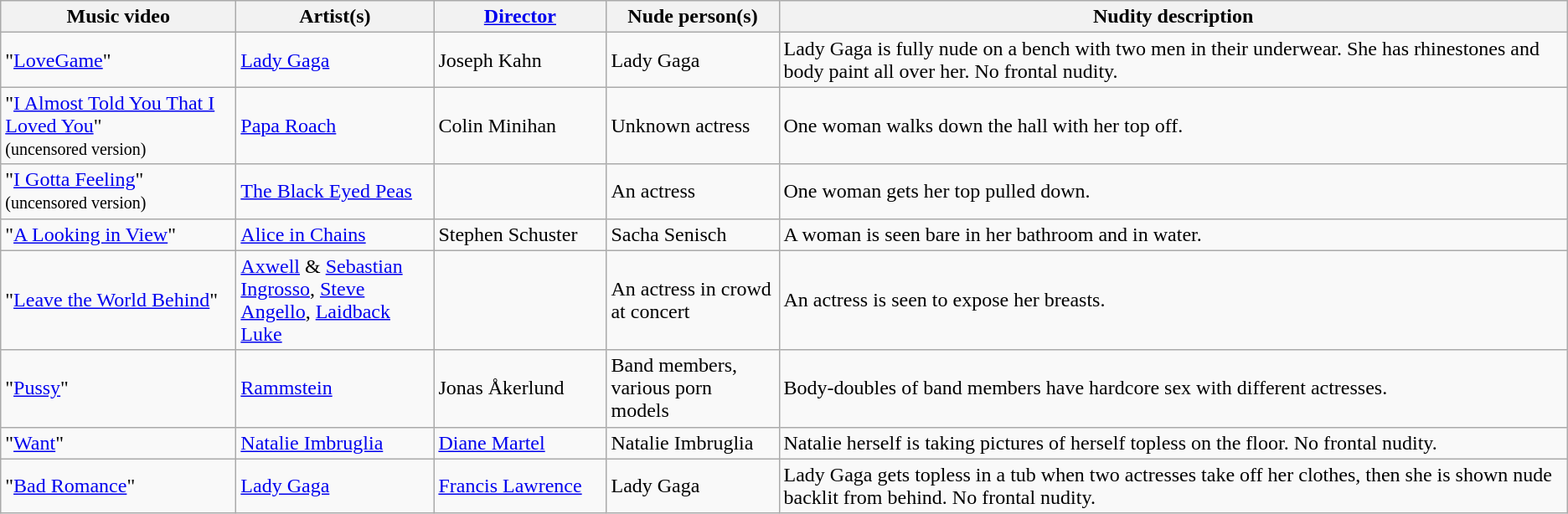<table class="wikitable">
<tr ">
<th scope="col" style="width:180px;">Music video</th>
<th scope="col" style="width:150px;">Artist(s)</th>
<th scope="col" style="width:130px;"><a href='#'>Director</a></th>
<th scope="col" style="width:130px;">Nude person(s)</th>
<th style=white-space:nowrap>Nudity description</th>
</tr>
<tr>
<td>"<a href='#'>LoveGame</a>"</td>
<td><a href='#'>Lady Gaga</a></td>
<td>Joseph Kahn</td>
<td>Lady Gaga</td>
<td>Lady Gaga is fully nude on a bench with two men in their underwear. She has rhinestones and body paint all over her. No frontal nudity.</td>
</tr>
<tr>
<td>"<a href='#'>I Almost Told You That I Loved You</a>" <br><small>(uncensored version)</small></td>
<td><a href='#'>Papa Roach</a></td>
<td>Colin Minihan</td>
<td>Unknown actress</td>
<td>One woman walks down the hall with her top off.</td>
</tr>
<tr>
<td>"<a href='#'>I Gotta Feeling</a>" <br><small>(uncensored version)</small></td>
<td><a href='#'>The Black Eyed Peas</a></td>
<td></td>
<td>An actress</td>
<td>One woman gets her top pulled down.</td>
</tr>
<tr>
<td>"<a href='#'>A Looking in View</a>"</td>
<td><a href='#'>Alice in Chains</a></td>
<td>Stephen Schuster</td>
<td>Sacha Senisch</td>
<td>A woman is seen bare in her bathroom and in water.</td>
</tr>
<tr>
<td>"<a href='#'>Leave the World Behind</a>"</td>
<td><a href='#'>Axwell</a> & <a href='#'>Sebastian Ingrosso</a>, <a href='#'>Steve Angello</a>, <a href='#'>Laidback Luke</a></td>
<td></td>
<td>An actress in crowd at concert</td>
<td>An actress is seen to expose her breasts.</td>
</tr>
<tr>
<td>"<a href='#'>Pussy</a>"</td>
<td><a href='#'>Rammstein</a></td>
<td>Jonas Åkerlund</td>
<td>Band members, various porn models</td>
<td>Body-doubles of band members have hardcore sex with different actresses.</td>
</tr>
<tr>
<td>"<a href='#'>Want</a>"</td>
<td><a href='#'>Natalie Imbruglia</a></td>
<td><a href='#'>Diane Martel</a></td>
<td>Natalie Imbruglia</td>
<td>Natalie herself is taking pictures of herself topless on the floor. No frontal nudity.</td>
</tr>
<tr>
<td>"<a href='#'>Bad Romance</a>"</td>
<td><a href='#'>Lady Gaga</a></td>
<td><a href='#'>Francis Lawrence</a></td>
<td>Lady Gaga</td>
<td>Lady Gaga gets topless in a tub when two actresses take off her clothes, then she is shown nude backlit from behind. No frontal nudity.</td>
</tr>
</table>
